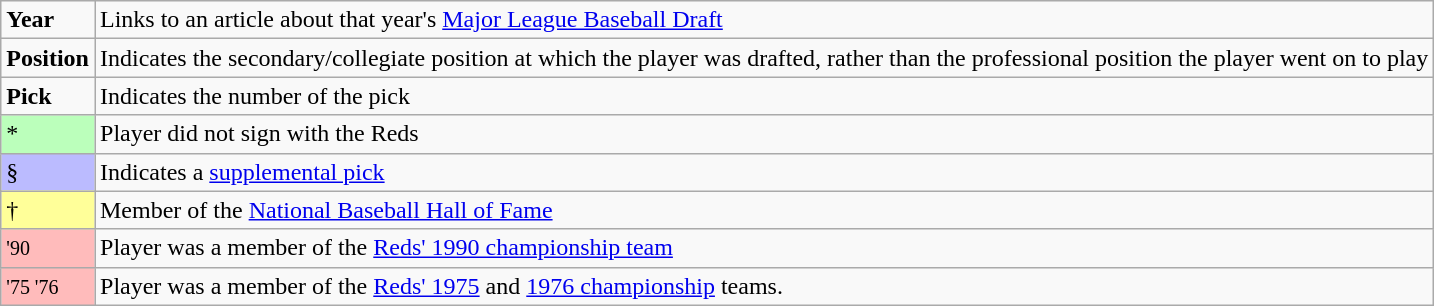<table class="wikitable" border="1">
<tr>
<td><strong>Year</strong></td>
<td>Links to an article about that year's <a href='#'>Major League Baseball Draft</a></td>
</tr>
<tr>
<td><strong>Position</strong></td>
<td>Indicates the secondary/collegiate position at which the player was drafted, rather than the professional position the player went on to play</td>
</tr>
<tr>
<td><strong>Pick</strong></td>
<td>Indicates the number of the pick</td>
</tr>
<tr>
<td bgcolor="#bbffbb">*</td>
<td>Player did not sign with the Reds</td>
</tr>
<tr>
<td bgcolor="#bbbbff">§</td>
<td>Indicates a <a href='#'>supplemental pick</a></td>
</tr>
<tr>
<td bgcolor=#ff9>†</td>
<td>Member of the <a href='#'>National Baseball Hall of Fame</a></td>
</tr>
<tr>
<td bgcolor="#ffbbbb"><small>'90</small></td>
<td>Player was a member of the <a href='#'>Reds' 1990 championship team</a></td>
</tr>
<tr>
<td bgcolor="#ffbbbb"><small>'75 '76</small></td>
<td>Player was a member of the <a href='#'>Reds' 1975</a> and <a href='#'>1976 championship</a> teams.</td>
</tr>
</table>
